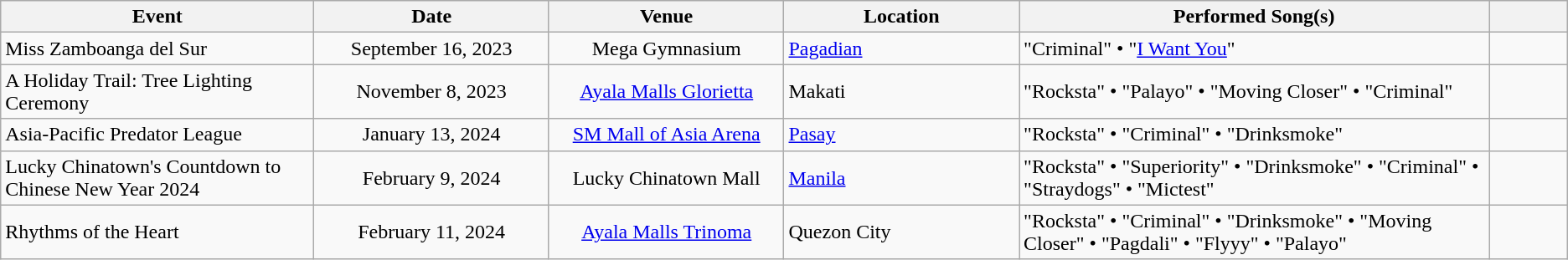<table class="wikitable">
<tr>
<th width="20%">Event</th>
<th width="15%">Date</th>
<th width="15%">Venue</th>
<th width="15%">Location</th>
<th width="30%">Performed Song(s)</th>
<th width="5%"></th>
</tr>
<tr>
<td>Miss Zamboanga del Sur</td>
<td align="center">September 16, 2023</td>
<td align="center">Mega Gymnasium</td>
<td><a href='#'>Pagadian</a></td>
<td>"Criminal" • "<a href='#'>I Want You</a>"</td>
<td></td>
</tr>
<tr>
<td>A Holiday Trail: Tree Lighting Ceremony</td>
<td align="center">November 8, 2023</td>
<td align="center"><a href='#'>Ayala Malls Glorietta</a></td>
<td>Makati</td>
<td>"Rocksta" • "Palayo" • "Moving Closer" • "Criminal"</td>
<td></td>
</tr>
<tr>
<td>Asia-Pacific Predator League</td>
<td align="center">January 13, 2024</td>
<td align="center"><a href='#'>SM Mall of Asia Arena</a></td>
<td><a href='#'>Pasay</a></td>
<td>"Rocksta" • "Criminal" • "Drinksmoke"</td>
<td></td>
</tr>
<tr>
<td>Lucky Chinatown's Countdown to Chinese New Year 2024</td>
<td align="center">February 9, 2024</td>
<td align="center">Lucky Chinatown Mall</td>
<td><a href='#'>Manila</a></td>
<td>"Rocksta" • "Superiority" • "Drinksmoke" • "Criminal" • "Straydogs" • "Mictest"</td>
<td></td>
</tr>
<tr>
<td>Rhythms of the Heart</td>
<td align="center">February 11, 2024</td>
<td align="center"><a href='#'>Ayala Malls Trinoma</a></td>
<td>Quezon City</td>
<td>"Rocksta" • "Criminal" • "Drinksmoke" • "Moving Closer" • "Pagdali" • "Flyyy" • "Palayo"</td>
<td></td>
</tr>
</table>
